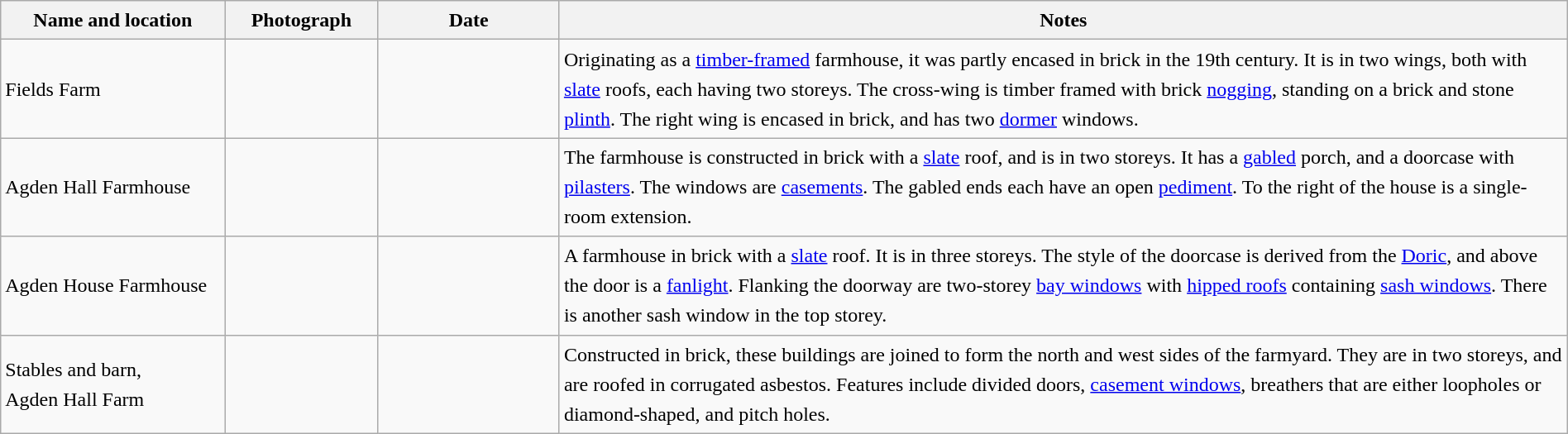<table class="wikitable sortable plainrowheaders" style="width:100%;border:0px;text-align:left;line-height:150%;">
<tr>
<th scope="col" style="width:150px">Name and location</th>
<th scope="col" style="width:100px" class="unsortable">Photograph</th>
<th scope="col" style="width:120px">Date</th>
<th scope="col" style="width:700px" class="unsortable">Notes</th>
</tr>
<tr>
<td>Fields Farm<br><small></small></td>
<td></td>
<td align="center"></td>
<td>Originating as a <a href='#'>timber-framed</a> farmhouse, it was partly encased in brick in the 19th century. It is in two wings, both with <a href='#'>slate</a> roofs, each having two storeys. The cross-wing is timber framed with brick <a href='#'>nogging</a>, standing on a brick and stone <a href='#'>plinth</a>. The right wing is encased in brick, and has two <a href='#'>dormer</a> windows.</td>
</tr>
<tr>
<td>Agden Hall Farmhouse<br><small></small></td>
<td></td>
<td align="center"></td>
<td>The farmhouse is constructed in brick with a <a href='#'>slate</a> roof, and is in two storeys. It has a <a href='#'>gabled</a> porch, and a doorcase with <a href='#'>pilasters</a>. The windows are <a href='#'>casements</a>. The gabled ends each have an open <a href='#'>pediment</a>. To the right of the house is a single-room extension.</td>
</tr>
<tr>
<td>Agden House Farmhouse<br><small></small></td>
<td></td>
<td align="center"></td>
<td>A farmhouse in brick with a <a href='#'>slate</a> roof. It is in three storeys. The style of the doorcase is derived from the <a href='#'>Doric</a>, and above the door is a <a href='#'>fanlight</a>. Flanking the doorway are two-storey <a href='#'>bay windows</a> with <a href='#'>hipped roofs</a> containing <a href='#'>sash windows</a>. There is another sash window in the top storey.</td>
</tr>
<tr>
<td>Stables and barn,<br>Agden Hall Farm<br><small></small></td>
<td></td>
<td align="center"></td>
<td>Constructed in brick, these buildings are joined to form the north and west sides of the farmyard. They are in two storeys, and are roofed in corrugated asbestos. Features include divided doors, <a href='#'>casement windows</a>, breathers that are either loopholes or diamond-shaped, and pitch holes.</td>
</tr>
<tr>
</tr>
</table>
